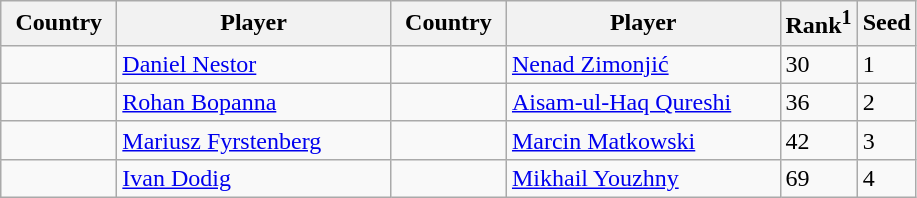<table class="sortable wikitable">
<tr>
<th width="70">Country</th>
<th width="175">Player</th>
<th width="70">Country</th>
<th width="175">Player</th>
<th>Rank<sup>1</sup></th>
<th>Seed</th>
</tr>
<tr>
<td></td>
<td><a href='#'>Daniel Nestor</a></td>
<td></td>
<td><a href='#'>Nenad Zimonjić</a></td>
<td>30</td>
<td>1</td>
</tr>
<tr>
<td></td>
<td><a href='#'>Rohan Bopanna</a></td>
<td></td>
<td><a href='#'>Aisam-ul-Haq Qureshi</a></td>
<td>36</td>
<td>2</td>
</tr>
<tr>
<td></td>
<td><a href='#'>Mariusz Fyrstenberg</a></td>
<td></td>
<td><a href='#'>Marcin Matkowski</a></td>
<td>42</td>
<td>3</td>
</tr>
<tr>
<td></td>
<td><a href='#'>Ivan Dodig</a></td>
<td></td>
<td><a href='#'>Mikhail Youzhny</a></td>
<td>69</td>
<td>4</td>
</tr>
</table>
